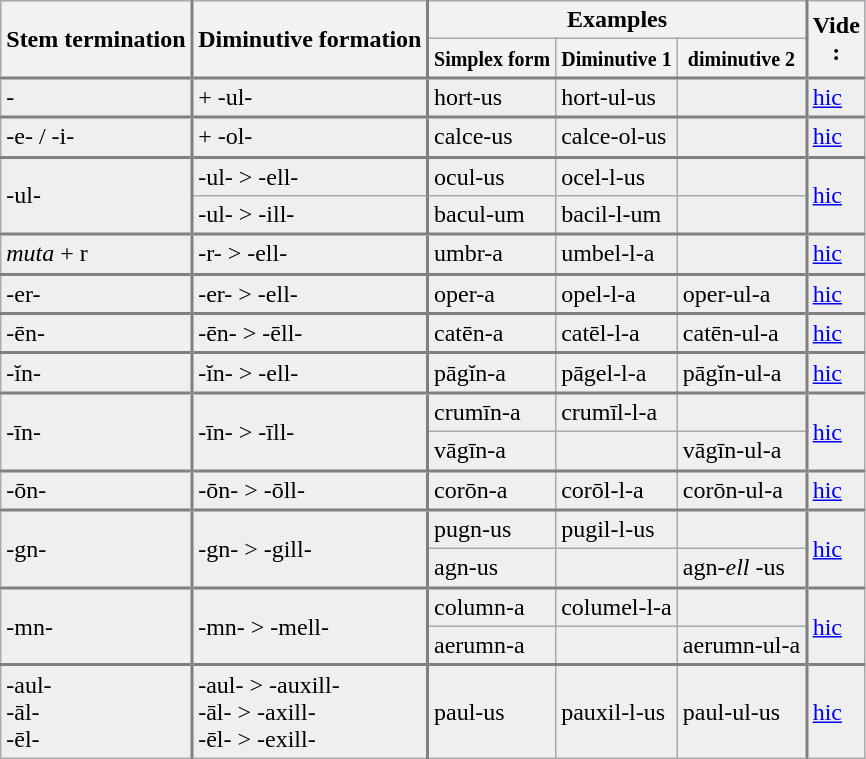<table class="wikitable">
<tr style="background:#ccccff;">
<th rowspan=2 style="border-right:2px solid grey;">Stem termination</th>
<th rowspan=2 style="border-right:2px solid grey;">Diminutive formation</th>
<th colspan=3>Examples</th>
<th rowspan=2 style="border-left:2px solid grey;">Vide <br> :</th>
</tr>
<tr style="background:#ccccff;">
<th><small>Simplex form</small></th>
<th><small>Diminutive 1</small></th>
<th><small>diminutive 2</small></th>
</tr>
<tr style="background:#efefef; border-top:2px solid grey;">
<td rowspan=1 style="border-right:2px solid grey;">-</td>
<td rowspan=1 style="border-right:2px solid grey;">+ -ul-</td>
<td>hort-us</td>
<td>hort-ul-us</td>
<td></td>
<td rowspan=1 style="border-left:2px solid grey;"><a href='#'>hic</a></td>
</tr>
<tr style="background:#efefef; border-top:2px solid grey;">
<td rowspan=1 style="border-right:2px solid grey;">-e- / -i-</td>
<td rowspan=1 style="border-right:2px solid grey;">+ -ol-</td>
<td>calce-us</td>
<td>calce-ol-us</td>
<td></td>
<td rowspan=1 style="border-left:2px solid grey;"><a href='#'>hic</a></td>
</tr>
<tr style="background:#efefef; border-top:2px solid grey;">
<td rowspan=2 style="border-right:2px solid grey;">-ul-</td>
<td rowspan=1 style="border-right:2px solid grey;">-ul- > -ell-</td>
<td>ocul-us</td>
<td>ocel-l-us</td>
<td></td>
<td rowspan=2 style="border-left:2px solid grey;"><a href='#'>hic</a></td>
</tr>
<tr style="background:#efefef;">
<td rowspan=1 style="border-right:2px solid grey;">-ul- > -ill-</td>
<td>bacul-um</td>
<td>bacil-l-um</td>
<td></td>
</tr>
<tr style="background:#efefef; border-top:2px solid grey;">
<td rowspan=1 style="border-right:2px solid grey;"><em>muta</em> + r</td>
<td rowspan=1 style="border-right:2px solid grey;">-r- > -ell-</td>
<td>umbr-a</td>
<td>umbel-l-a</td>
<td></td>
<td rowspan=1 style="border-left:2px solid grey;"><a href='#'>hic</a></td>
</tr>
<tr style="background:#efefef; border-top:2px solid grey;">
<td rowspan=1 style="border-right:2px solid grey;">-er-</td>
<td rowspan=1 style="border-right:2px solid grey;">-er- > -ell-</td>
<td>oper-a</td>
<td>opel-l-a</td>
<td>oper-ul-a</td>
<td rowspan=1 style="border-left:2px solid grey;"><a href='#'>hic</a></td>
</tr>
<tr style="background:#efefef; border-top:2px solid grey;">
<td rowspan=1 style="border-right:2px solid grey;">-ēn-</td>
<td rowspan=1 style="border-right:2px solid grey;">-ēn- > -ēll-</td>
<td>catēn-a</td>
<td>catēl-l-a</td>
<td>catēn-ul-a</td>
<td rowspan=1 style="border-left:2px solid grey;"><a href='#'>hic</a></td>
</tr>
<tr style="background:#efefef; border-top:2px solid grey;">
<td rowspan=1 style="border-right:2px solid grey;">-ĭn-</td>
<td rowspan=1 style="border-right:2px solid grey;">-ĭn- > -ell-</td>
<td>pāgĭn-a</td>
<td>pāgel-l-a</td>
<td>pāgĭn-ul-a</td>
<td rowspan=1 style="border-left:2px solid grey;"><a href='#'>hic</a></td>
</tr>
<tr style="background:#efefef; border-top:2px solid grey;">
<td rowspan=2 style="border-right:2px solid grey;">-īn-</td>
<td rowspan=2 style="border-right:2px solid grey;">-īn- > -īll-</td>
<td>crumīn-a</td>
<td>crumīl-l-a</td>
<td></td>
<td rowspan=2 style="border-left:2px solid grey;"><a href='#'>hic</a></td>
</tr>
<tr style="background:#efefef;">
<td>vāgīn-a</td>
<td></td>
<td>vāgīn-ul-a</td>
</tr>
<tr style="background:#efefef; border-top:2px solid grey;">
<td rowspan=1 style="border-right:2px solid grey;">-ōn-</td>
<td rowspan=1 style="border-right:2px solid grey;">-ōn- > -ōll-</td>
<td>corōn-a</td>
<td>corōl-l-a</td>
<td>corōn-ul-a</td>
<td rowspan=1 style="border-left:2px solid grey;"><a href='#'>hic</a></td>
</tr>
<tr style="background:#efefef; border-top:2px solid grey;">
<td rowspan=2 style="border-right:2px solid grey;">-gn-</td>
<td rowspan=2 style="border-right:2px solid grey;">-gn- > -gill-</td>
<td>pugn-us</td>
<td>pugil-l-us</td>
<td></td>
<td rowspan=2 style="border-left:2px solid grey;"><a href='#'>hic</a></td>
</tr>
<tr style="background:#efefef;">
<td>agn-us</td>
<td></td>
<td>agn-<em>ell</em> -us</td>
</tr>
<tr style="background:#efefef; border-top:2px solid grey;">
<td rowspan=2 style="border-right:2px solid grey;">-mn-</td>
<td rowspan=2 style="border-right:2px solid grey;">-mn- > -mell-</td>
<td>column-a</td>
<td>columel-l-a</td>
<td></td>
<td rowspan=2 style="border-left:2px solid grey;"><a href='#'>hic</a></td>
</tr>
<tr style="background:#efefef;">
<td>aerumn-a</td>
<td></td>
<td>aerumn-ul-a</td>
</tr>
<tr style="background:#efefef; border-top:2px solid grey;">
<td rowspan=1 style="border-right:2px solid grey;">-aul-<br>-āl-<br>-ēl-</td>
<td rowspan=1 style="border-right:2px solid grey;">-aul- > -auxill-<br>-āl- > -axill-<br>-ēl- > -exill-</td>
<td>paul-us</td>
<td>pauxil-l-us</td>
<td>paul-ul-us</td>
<td rowspan=1 style="border-left:2px solid grey;"><a href='#'>hic</a></td>
</tr>
</table>
